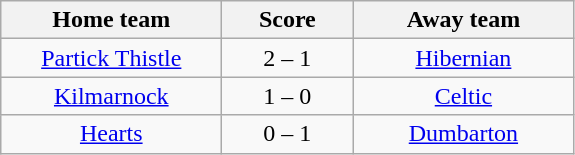<table class="wikitable" style="text-align: center">
<tr>
<th width=140>Home team</th>
<th width=80>Score</th>
<th width=140>Away team</th>
</tr>
<tr>
<td><a href='#'>Partick Thistle</a></td>
<td>2 – 1</td>
<td><a href='#'>Hibernian</a></td>
</tr>
<tr>
<td><a href='#'>Kilmarnock</a></td>
<td>1 – 0</td>
<td><a href='#'>Celtic</a></td>
</tr>
<tr>
<td><a href='#'>Hearts</a></td>
<td>0 – 1</td>
<td><a href='#'>Dumbarton</a></td>
</tr>
</table>
